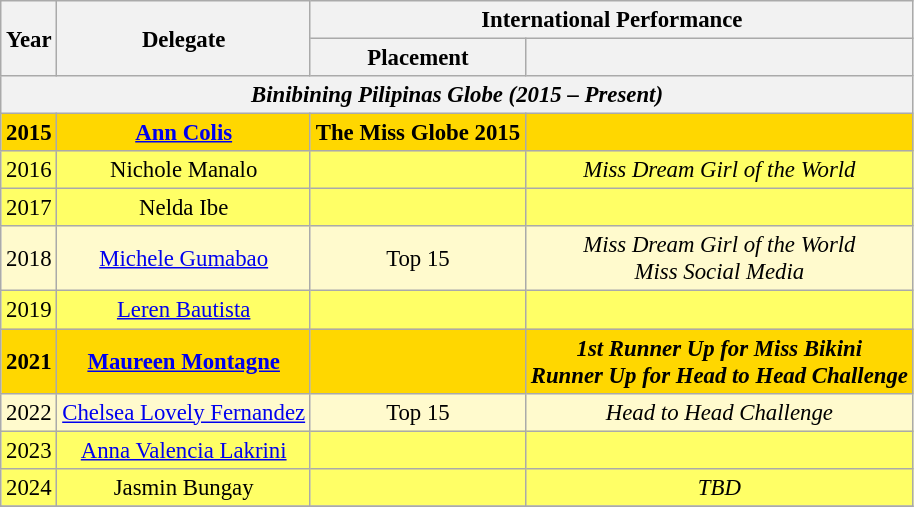<table class="wikitable" style="font-size: 95%; text-align:center">
<tr>
<th rowspan="2">Year</th>
<th rowspan="2">Delegate</th>
<th colspan="2">International Performance</th>
</tr>
<tr>
<th>Placement</th>
<th></th>
</tr>
<tr>
<th colspan="5"><em>Binibining Pilipinas Globe (2015 – Present)</em></th>
</tr>
<tr style="background:Gold; font-weight:bold">
<td>2015</td>
<td><a href='#'>Ann Colis</a></td>
<td>The Miss Globe 2015</td>
<td></td>
</tr>
<tr style="background:#FFFF66;">
<td>2016</td>
<td>Nichole Manalo</td>
<td></td>
<td><em>Miss Dream Girl of the World</em></td>
</tr>
<tr style="background:#FFFF66;">
<td>2017</td>
<td>Nelda Ibe</td>
<td></td>
<td></td>
</tr>
<tr style="background:#FFFACD;">
<td>2018</td>
<td><a href='#'>Michele Gumabao</a></td>
<td>Top 15</td>
<td><em>Miss Dream Girl of the World</em><br><em>Miss Social Media</em></td>
</tr>
<tr style="background:#FFFF66;">
<td>2019</td>
<td><a href='#'>Leren Bautista</a></td>
<td></td>
<td></td>
</tr>
<tr style="background:Gold; font-weight:bold">
<td>2021</td>
<td><a href='#'>Maureen Montagne</a></td>
<td></td>
<td><em>1st Runner Up for Miss Bikini</em><br><em>Runner Up for Head to Head Challenge</em></td>
</tr>
<tr style="background:#FFFACD;">
<td>2022</td>
<td><a href='#'>Chelsea Lovely Fernandez</a></td>
<td>Top 15</td>
<td><em>Head to Head Challenge</em></td>
</tr>
<tr style="background:#FFFF66;">
<td>2023</td>
<td><a href='#'>Anna Valencia Lakrini</a></td>
<td></td>
<td></td>
</tr>
<tr style="background:#FFFF66;">
<td>2024</td>
<td>Jasmin Bungay</td>
<td></td>
<td><em>TBD</em></td>
</tr>
<tr>
</tr>
</table>
